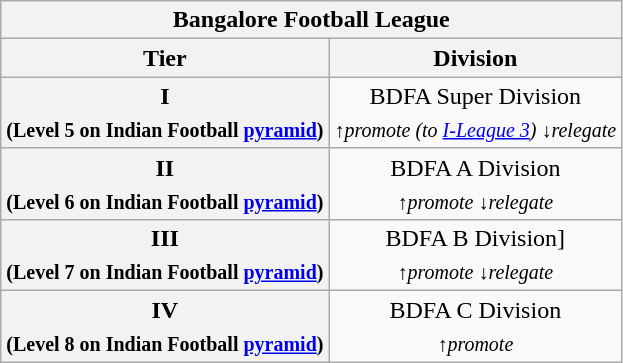<table class="wikitable" style="text-align:center;">
<tr>
<th colspan="2">Bangalore Football League</th>
</tr>
<tr>
<th>Tier</th>
<th>Division</th>
</tr>
<tr>
<th>I<br><sub>(Level 5 on Indian Football <a href='#'>pyramid</a>)</sub></th>
<td>BDFA Super Division <br><em><sub>↑promote (to <a href='#'>I-League 3</a>) ↓relegate</sub></em></td>
</tr>
<tr>
<th>II<br><sub>(Level 6 on Indian Football <a href='#'>pyramid</a>)</sub></th>
<td>BDFA A Division <br><em><sub>↑promote ↓relegate</sub></em></td>
</tr>
<tr>
<th>III<br><sub>(Level 7 on Indian Football <a href='#'>pyramid</a>)</sub></th>
<td>BDFA B Division] <br><em><sub>↑promote ↓relegate</sub></em></td>
</tr>
<tr>
<th>IV<br><sub>(Level 8 on Indian Football <a href='#'>pyramid</a>)</sub></th>
<td>BDFA C Division <br><em><sub>↑promote</sub></em></td>
</tr>
</table>
